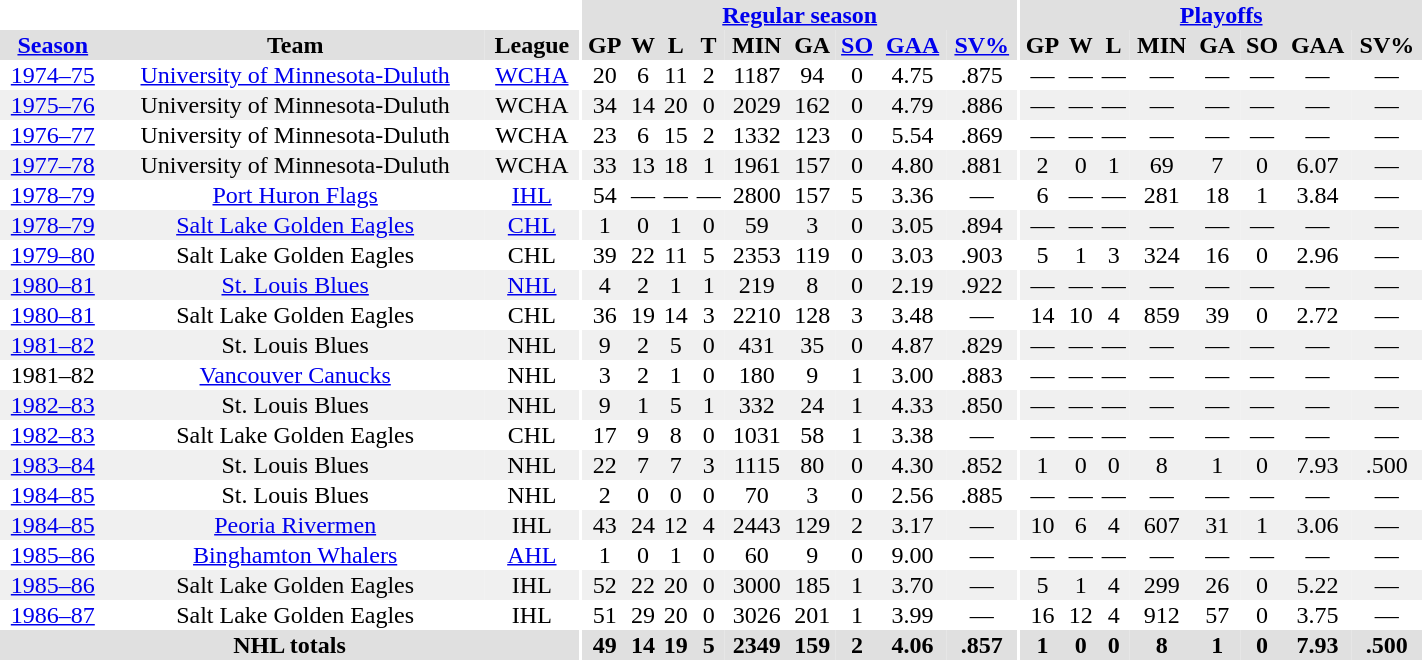<table border="0" cellpadding="1" cellspacing="0" style="width:75%; text-align:center;">
<tr bgcolor="#e0e0e0">
<th colspan="3" bgcolor="#ffffff"></th>
<th rowspan="99" bgcolor="#ffffff"></th>
<th colspan="9" bgcolor="#e0e0e0"><a href='#'>Regular season</a></th>
<th rowspan="99" bgcolor="#ffffff"></th>
<th colspan="8" bgcolor="#e0e0e0"><a href='#'>Playoffs</a></th>
</tr>
<tr bgcolor="#e0e0e0">
<th><a href='#'>Season</a></th>
<th>Team</th>
<th>League</th>
<th>GP</th>
<th>W</th>
<th>L</th>
<th>T</th>
<th>MIN</th>
<th>GA</th>
<th><a href='#'>SO</a></th>
<th><a href='#'>GAA</a></th>
<th><a href='#'>SV%</a></th>
<th>GP</th>
<th>W</th>
<th>L</th>
<th>MIN</th>
<th>GA</th>
<th>SO</th>
<th>GAA</th>
<th>SV%</th>
</tr>
<tr>
<td><a href='#'>1974–75</a></td>
<td><a href='#'>University of Minnesota-Duluth</a></td>
<td><a href='#'>WCHA</a></td>
<td>20</td>
<td>6</td>
<td>11</td>
<td>2</td>
<td>1187</td>
<td>94</td>
<td>0</td>
<td>4.75</td>
<td>.875</td>
<td>—</td>
<td>—</td>
<td>—</td>
<td>—</td>
<td>—</td>
<td>—</td>
<td>—</td>
<td>—</td>
</tr>
<tr bgcolor="#f0f0f0">
<td><a href='#'>1975–76</a></td>
<td>University of Minnesota-Duluth</td>
<td>WCHA</td>
<td>34</td>
<td>14</td>
<td>20</td>
<td>0</td>
<td>2029</td>
<td>162</td>
<td>0</td>
<td>4.79</td>
<td>.886</td>
<td>—</td>
<td>—</td>
<td>—</td>
<td>—</td>
<td>—</td>
<td>—</td>
<td>—</td>
<td>—</td>
</tr>
<tr>
<td><a href='#'>1976–77</a></td>
<td>University of Minnesota-Duluth</td>
<td>WCHA</td>
<td>23</td>
<td>6</td>
<td>15</td>
<td>2</td>
<td>1332</td>
<td>123</td>
<td>0</td>
<td>5.54</td>
<td>.869</td>
<td>—</td>
<td>—</td>
<td>—</td>
<td>—</td>
<td>—</td>
<td>—</td>
<td>—</td>
<td>—</td>
</tr>
<tr bgcolor="#f0f0f0">
<td><a href='#'>1977–78</a></td>
<td>University of Minnesota-Duluth</td>
<td>WCHA</td>
<td>33</td>
<td>13</td>
<td>18</td>
<td>1</td>
<td>1961</td>
<td>157</td>
<td>0</td>
<td>4.80</td>
<td>.881</td>
<td>2</td>
<td>0</td>
<td>1</td>
<td>69</td>
<td>7</td>
<td>0</td>
<td>6.07</td>
<td>—</td>
</tr>
<tr>
<td><a href='#'>1978–79</a></td>
<td><a href='#'>Port Huron Flags</a></td>
<td><a href='#'>IHL</a></td>
<td>54</td>
<td>—</td>
<td>—</td>
<td>—</td>
<td>2800</td>
<td>157</td>
<td>5</td>
<td>3.36</td>
<td>—</td>
<td>6</td>
<td>—</td>
<td>—</td>
<td>281</td>
<td>18</td>
<td>1</td>
<td>3.84</td>
<td>—</td>
</tr>
<tr bgcolor="#f0f0f0">
<td><a href='#'>1978–79</a></td>
<td><a href='#'>Salt Lake Golden Eagles</a></td>
<td><a href='#'>CHL</a></td>
<td>1</td>
<td>0</td>
<td>1</td>
<td>0</td>
<td>59</td>
<td>3</td>
<td>0</td>
<td>3.05</td>
<td>.894</td>
<td>—</td>
<td>—</td>
<td>—</td>
<td>—</td>
<td>—</td>
<td>—</td>
<td>—</td>
<td>—</td>
</tr>
<tr>
<td><a href='#'>1979–80</a></td>
<td>Salt Lake Golden Eagles</td>
<td>CHL</td>
<td>39</td>
<td>22</td>
<td>11</td>
<td>5</td>
<td>2353</td>
<td>119</td>
<td>0</td>
<td>3.03</td>
<td>.903</td>
<td>5</td>
<td>1</td>
<td>3</td>
<td>324</td>
<td>16</td>
<td>0</td>
<td>2.96</td>
<td>—</td>
</tr>
<tr bgcolor="#f0f0f0">
<td><a href='#'>1980–81</a></td>
<td><a href='#'>St. Louis Blues</a></td>
<td><a href='#'>NHL</a></td>
<td>4</td>
<td>2</td>
<td>1</td>
<td>1</td>
<td>219</td>
<td>8</td>
<td>0</td>
<td>2.19</td>
<td>.922</td>
<td>—</td>
<td>—</td>
<td>—</td>
<td>—</td>
<td>—</td>
<td>—</td>
<td>—</td>
<td>—</td>
</tr>
<tr>
<td><a href='#'>1980–81</a></td>
<td>Salt Lake Golden Eagles</td>
<td>CHL</td>
<td>36</td>
<td>19</td>
<td>14</td>
<td>3</td>
<td>2210</td>
<td>128</td>
<td>3</td>
<td>3.48</td>
<td>—</td>
<td>14</td>
<td>10</td>
<td>4</td>
<td>859</td>
<td>39</td>
<td>0</td>
<td>2.72</td>
<td>—</td>
</tr>
<tr bgcolor="#f0f0f0">
<td><a href='#'>1981–82</a></td>
<td>St. Louis Blues</td>
<td>NHL</td>
<td>9</td>
<td>2</td>
<td>5</td>
<td>0</td>
<td>431</td>
<td>35</td>
<td>0</td>
<td>4.87</td>
<td>.829</td>
<td>—</td>
<td>—</td>
<td>—</td>
<td>—</td>
<td>—</td>
<td>—</td>
<td>—</td>
<td>—</td>
</tr>
<tr>
<td>1981–82</td>
<td><a href='#'>Vancouver Canucks</a></td>
<td>NHL</td>
<td>3</td>
<td>2</td>
<td>1</td>
<td>0</td>
<td>180</td>
<td>9</td>
<td>1</td>
<td>3.00</td>
<td>.883</td>
<td>—</td>
<td>—</td>
<td>—</td>
<td>—</td>
<td>—</td>
<td>—</td>
<td>—</td>
<td>—</td>
</tr>
<tr bgcolor="#f0f0f0">
<td><a href='#'>1982–83</a></td>
<td>St. Louis Blues</td>
<td>NHL</td>
<td>9</td>
<td>1</td>
<td>5</td>
<td>1</td>
<td>332</td>
<td>24</td>
<td>1</td>
<td>4.33</td>
<td>.850</td>
<td>—</td>
<td>—</td>
<td>—</td>
<td>—</td>
<td>—</td>
<td>—</td>
<td>—</td>
<td>—</td>
</tr>
<tr>
<td><a href='#'>1982–83</a></td>
<td>Salt Lake Golden Eagles</td>
<td>CHL</td>
<td>17</td>
<td>9</td>
<td>8</td>
<td>0</td>
<td>1031</td>
<td>58</td>
<td>1</td>
<td>3.38</td>
<td>—</td>
<td>—</td>
<td>—</td>
<td>—</td>
<td>—</td>
<td>—</td>
<td>—</td>
<td>—</td>
<td>—</td>
</tr>
<tr bgcolor="#f0f0f0">
<td><a href='#'>1983–84</a></td>
<td>St. Louis Blues</td>
<td>NHL</td>
<td>22</td>
<td>7</td>
<td>7</td>
<td>3</td>
<td>1115</td>
<td>80</td>
<td>0</td>
<td>4.30</td>
<td>.852</td>
<td>1</td>
<td>0</td>
<td>0</td>
<td>8</td>
<td>1</td>
<td>0</td>
<td>7.93</td>
<td>.500</td>
</tr>
<tr>
<td><a href='#'>1984–85</a></td>
<td>St. Louis Blues</td>
<td>NHL</td>
<td>2</td>
<td>0</td>
<td>0</td>
<td>0</td>
<td>70</td>
<td>3</td>
<td>0</td>
<td>2.56</td>
<td>.885</td>
<td>—</td>
<td>—</td>
<td>—</td>
<td>—</td>
<td>—</td>
<td>—</td>
<td>—</td>
<td>—</td>
</tr>
<tr bgcolor="#f0f0f0">
<td><a href='#'>1984–85</a></td>
<td><a href='#'>Peoria Rivermen</a></td>
<td>IHL</td>
<td>43</td>
<td>24</td>
<td>12</td>
<td>4</td>
<td>2443</td>
<td>129</td>
<td>2</td>
<td>3.17</td>
<td>—</td>
<td>10</td>
<td>6</td>
<td>4</td>
<td>607</td>
<td>31</td>
<td>1</td>
<td>3.06</td>
<td>—</td>
</tr>
<tr>
<td><a href='#'>1985–86</a></td>
<td><a href='#'>Binghamton Whalers</a></td>
<td><a href='#'>AHL</a></td>
<td>1</td>
<td>0</td>
<td>1</td>
<td>0</td>
<td>60</td>
<td>9</td>
<td>0</td>
<td>9.00</td>
<td>—</td>
<td>—</td>
<td>—</td>
<td>—</td>
<td>—</td>
<td>—</td>
<td>—</td>
<td>—</td>
<td>—</td>
</tr>
<tr bgcolor="#f0f0f0">
<td><a href='#'>1985–86</a></td>
<td>Salt Lake Golden Eagles</td>
<td>IHL</td>
<td>52</td>
<td>22</td>
<td>20</td>
<td>0</td>
<td>3000</td>
<td>185</td>
<td>1</td>
<td>3.70</td>
<td>—</td>
<td>5</td>
<td>1</td>
<td>4</td>
<td>299</td>
<td>26</td>
<td>0</td>
<td>5.22</td>
<td>—</td>
</tr>
<tr>
<td><a href='#'>1986–87</a></td>
<td>Salt Lake Golden Eagles</td>
<td>IHL</td>
<td>51</td>
<td>29</td>
<td>20</td>
<td>0</td>
<td>3026</td>
<td>201</td>
<td>1</td>
<td>3.99</td>
<td>—</td>
<td>16</td>
<td>12</td>
<td>4</td>
<td>912</td>
<td>57</td>
<td>0</td>
<td>3.75</td>
<td>—</td>
</tr>
<tr bgcolor="#e0e0e0">
<th colspan="3">NHL totals</th>
<th>49</th>
<th>14</th>
<th>19</th>
<th>5</th>
<th>2349</th>
<th>159</th>
<th>2</th>
<th>4.06</th>
<th>.857</th>
<th>1</th>
<th>0</th>
<th>0</th>
<th>8</th>
<th>1</th>
<th>0</th>
<th>7.93</th>
<th>.500</th>
</tr>
</table>
